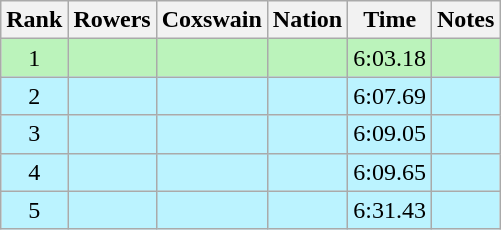<table class="wikitable sortable" style=text-align:center>
<tr>
<th>Rank</th>
<th>Rowers</th>
<th>Coxswain</th>
<th>Nation</th>
<th>Time</th>
<th>Notes</th>
</tr>
<tr bgcolor=bbf3bb>
<td>1</td>
<td align=left></td>
<td align=left></td>
<td align=left></td>
<td>6:03.18</td>
<td></td>
</tr>
<tr bgcolor=bbf3ff>
<td>2</td>
<td align=left></td>
<td align=left></td>
<td align=left></td>
<td>6:07.69</td>
<td></td>
</tr>
<tr bgcolor=bbf3ff>
<td>3</td>
<td align=left></td>
<td align=left></td>
<td align=left></td>
<td>6:09.05</td>
<td></td>
</tr>
<tr bgcolor=bbf3ff>
<td>4</td>
<td align=left></td>
<td align=left></td>
<td align=left></td>
<td>6:09.65</td>
<td></td>
</tr>
<tr bgcolor=bbf3ff>
<td>5</td>
<td align=left></td>
<td align=left></td>
<td align=left></td>
<td>6:31.43</td>
<td></td>
</tr>
</table>
